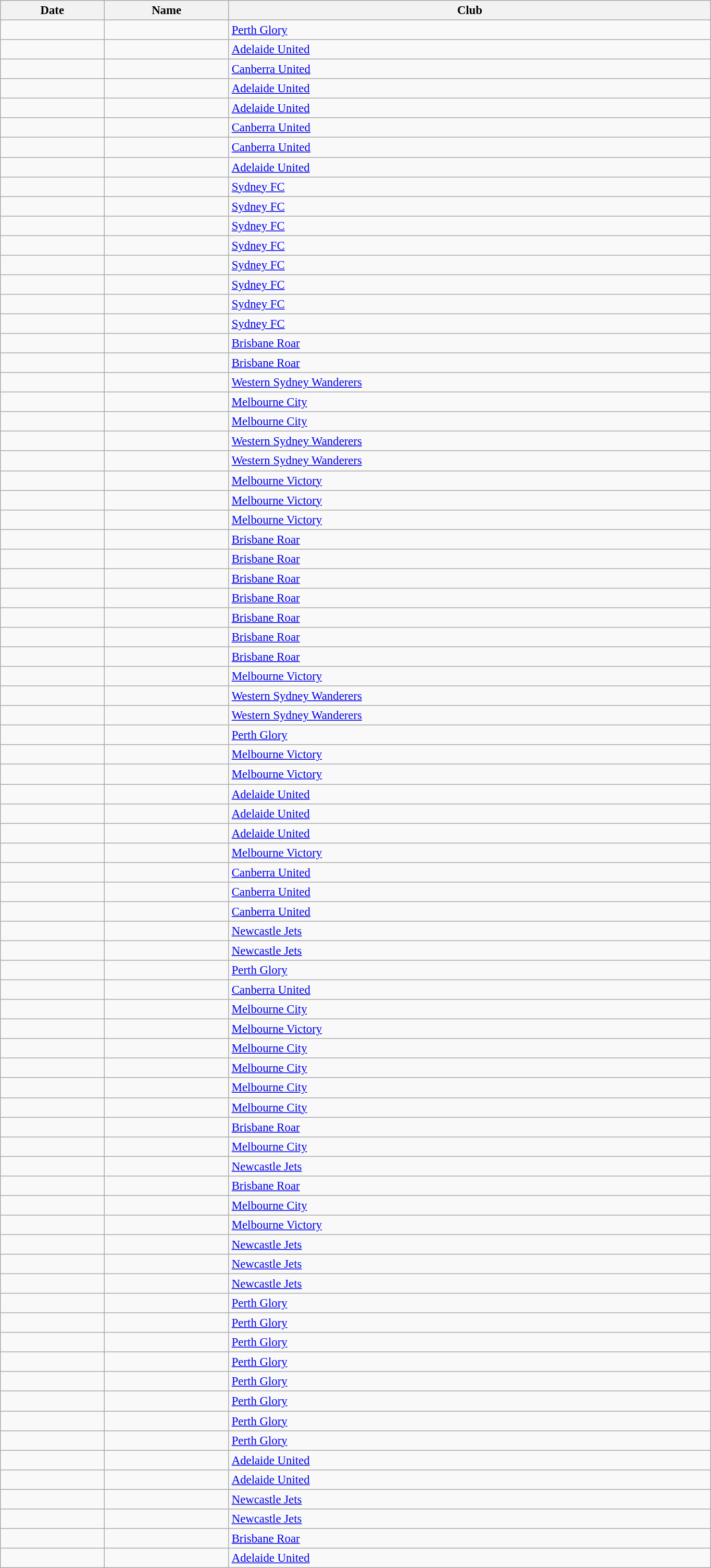<table class="wikitable sortable" style="width:72%; font-size:95%; ">
<tr>
<th>Date</th>
<th>Name</th>
<th>Club</th>
</tr>
<tr>
<td></td>
<td></td>
<td><a href='#'>Perth Glory</a></td>
</tr>
<tr>
<td></td>
<td></td>
<td><a href='#'>Adelaide United</a></td>
</tr>
<tr>
<td></td>
<td></td>
<td><a href='#'>Canberra United</a></td>
</tr>
<tr>
<td></td>
<td></td>
<td><a href='#'>Adelaide United</a></td>
</tr>
<tr>
<td></td>
<td></td>
<td><a href='#'>Adelaide United</a></td>
</tr>
<tr>
<td></td>
<td></td>
<td><a href='#'>Canberra United</a></td>
</tr>
<tr>
<td></td>
<td></td>
<td><a href='#'>Canberra United</a></td>
</tr>
<tr>
<td></td>
<td></td>
<td><a href='#'>Adelaide United</a></td>
</tr>
<tr>
<td></td>
<td></td>
<td><a href='#'>Sydney FC</a></td>
</tr>
<tr>
<td></td>
<td></td>
<td><a href='#'>Sydney FC</a></td>
</tr>
<tr>
<td></td>
<td></td>
<td><a href='#'>Sydney FC</a></td>
</tr>
<tr>
<td></td>
<td></td>
<td><a href='#'>Sydney FC</a></td>
</tr>
<tr>
<td></td>
<td></td>
<td><a href='#'>Sydney FC</a></td>
</tr>
<tr>
<td></td>
<td></td>
<td><a href='#'>Sydney FC</a></td>
</tr>
<tr>
<td></td>
<td></td>
<td><a href='#'>Sydney FC</a></td>
</tr>
<tr>
<td></td>
<td></td>
<td><a href='#'>Sydney FC</a></td>
</tr>
<tr>
<td></td>
<td></td>
<td><a href='#'>Brisbane Roar</a></td>
</tr>
<tr>
<td></td>
<td></td>
<td><a href='#'>Brisbane Roar</a></td>
</tr>
<tr>
<td></td>
<td></td>
<td><a href='#'>Western Sydney Wanderers</a></td>
</tr>
<tr>
<td></td>
<td></td>
<td><a href='#'>Melbourne City</a></td>
</tr>
<tr>
<td></td>
<td></td>
<td><a href='#'>Melbourne City</a></td>
</tr>
<tr>
<td></td>
<td></td>
<td><a href='#'>Western Sydney Wanderers</a></td>
</tr>
<tr>
<td></td>
<td></td>
<td><a href='#'>Western Sydney Wanderers</a></td>
</tr>
<tr>
<td></td>
<td></td>
<td><a href='#'>Melbourne Victory</a></td>
</tr>
<tr>
<td></td>
<td></td>
<td><a href='#'>Melbourne Victory</a></td>
</tr>
<tr>
<td></td>
<td></td>
<td><a href='#'>Melbourne Victory</a></td>
</tr>
<tr>
<td></td>
<td></td>
<td><a href='#'>Brisbane Roar</a></td>
</tr>
<tr>
<td></td>
<td></td>
<td><a href='#'>Brisbane Roar</a></td>
</tr>
<tr>
<td></td>
<td></td>
<td><a href='#'>Brisbane Roar</a></td>
</tr>
<tr>
<td></td>
<td></td>
<td><a href='#'>Brisbane Roar</a></td>
</tr>
<tr>
<td></td>
<td></td>
<td><a href='#'>Brisbane Roar</a></td>
</tr>
<tr>
<td></td>
<td></td>
<td><a href='#'>Brisbane Roar</a></td>
</tr>
<tr>
<td></td>
<td></td>
<td><a href='#'>Brisbane Roar</a></td>
</tr>
<tr>
<td></td>
<td></td>
<td><a href='#'>Melbourne Victory</a></td>
</tr>
<tr>
<td></td>
<td></td>
<td><a href='#'>Western Sydney Wanderers</a></td>
</tr>
<tr>
<td></td>
<td></td>
<td><a href='#'>Western Sydney Wanderers</a></td>
</tr>
<tr>
<td></td>
<td></td>
<td><a href='#'>Perth Glory</a></td>
</tr>
<tr>
<td></td>
<td></td>
<td><a href='#'>Melbourne Victory</a></td>
</tr>
<tr>
<td></td>
<td></td>
<td><a href='#'>Melbourne Victory</a></td>
</tr>
<tr>
<td></td>
<td></td>
<td><a href='#'>Adelaide United</a></td>
</tr>
<tr>
<td></td>
<td></td>
<td><a href='#'>Adelaide United</a></td>
</tr>
<tr>
<td></td>
<td></td>
<td><a href='#'>Adelaide United</a></td>
</tr>
<tr>
<td></td>
<td></td>
<td><a href='#'>Melbourne Victory</a></td>
</tr>
<tr>
<td></td>
<td></td>
<td><a href='#'>Canberra United</a></td>
</tr>
<tr>
<td></td>
<td></td>
<td><a href='#'>Canberra United</a></td>
</tr>
<tr>
<td></td>
<td></td>
<td><a href='#'>Canberra United</a></td>
</tr>
<tr>
<td></td>
<td></td>
<td><a href='#'>Newcastle Jets</a></td>
</tr>
<tr>
<td></td>
<td></td>
<td><a href='#'>Newcastle Jets</a></td>
</tr>
<tr>
<td></td>
<td></td>
<td><a href='#'>Perth Glory</a></td>
</tr>
<tr>
<td></td>
<td></td>
<td><a href='#'>Canberra United</a></td>
</tr>
<tr>
<td></td>
<td></td>
<td><a href='#'>Melbourne City</a></td>
</tr>
<tr>
<td></td>
<td></td>
<td><a href='#'>Melbourne Victory</a></td>
</tr>
<tr>
<td></td>
<td></td>
<td><a href='#'>Melbourne City</a></td>
</tr>
<tr>
<td></td>
<td></td>
<td><a href='#'>Melbourne City</a></td>
</tr>
<tr>
<td></td>
<td></td>
<td><a href='#'>Melbourne City</a></td>
</tr>
<tr>
<td></td>
<td></td>
<td><a href='#'>Melbourne City</a></td>
</tr>
<tr>
<td></td>
<td></td>
<td><a href='#'>Brisbane Roar</a></td>
</tr>
<tr>
<td></td>
<td></td>
<td><a href='#'>Melbourne City</a></td>
</tr>
<tr>
<td></td>
<td></td>
<td><a href='#'>Newcastle Jets</a></td>
</tr>
<tr>
<td></td>
<td></td>
<td><a href='#'>Brisbane Roar</a></td>
</tr>
<tr>
<td></td>
<td></td>
<td><a href='#'>Melbourne City</a></td>
</tr>
<tr>
<td></td>
<td></td>
<td><a href='#'>Melbourne Victory</a></td>
</tr>
<tr>
<td></td>
<td></td>
<td><a href='#'>Newcastle Jets</a></td>
</tr>
<tr>
<td></td>
<td></td>
<td><a href='#'>Newcastle Jets</a></td>
</tr>
<tr>
<td></td>
<td></td>
<td><a href='#'>Newcastle Jets</a></td>
</tr>
<tr>
<td></td>
<td></td>
<td><a href='#'>Perth Glory</a></td>
</tr>
<tr>
<td></td>
<td></td>
<td><a href='#'>Perth Glory</a></td>
</tr>
<tr>
<td></td>
<td></td>
<td><a href='#'>Perth Glory</a></td>
</tr>
<tr>
<td></td>
<td></td>
<td><a href='#'>Perth Glory</a></td>
</tr>
<tr>
<td></td>
<td></td>
<td><a href='#'>Perth Glory</a></td>
</tr>
<tr>
<td></td>
<td></td>
<td><a href='#'>Perth Glory</a></td>
</tr>
<tr>
<td></td>
<td></td>
<td><a href='#'>Perth Glory</a></td>
</tr>
<tr>
<td></td>
<td></td>
<td><a href='#'>Perth Glory</a></td>
</tr>
<tr>
<td></td>
<td></td>
<td><a href='#'>Adelaide United</a></td>
</tr>
<tr>
<td></td>
<td></td>
<td><a href='#'>Adelaide United</a></td>
</tr>
<tr>
<td></td>
<td></td>
<td><a href='#'>Newcastle Jets</a></td>
</tr>
<tr>
<td></td>
<td></td>
<td><a href='#'>Newcastle Jets</a></td>
</tr>
<tr>
<td></td>
<td></td>
<td><a href='#'>Brisbane Roar</a></td>
</tr>
<tr>
<td></td>
<td></td>
<td><a href='#'>Adelaide United</a></td>
</tr>
</table>
